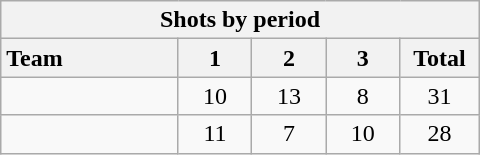<table class="wikitable" style="width:20em;">
<tr>
<th colspan="6">Shots by period</th>
</tr>
<tr>
<th style="width:8em; text-align:left;">Team</th>
<th style="width:3em;">1</th>
<th style="width:3em;">2</th>
<th style="width:3em;">3</th>
<th style="width:3em;">Total</th>
</tr>
<tr style="text-align:center;">
<td style="text-align:left;"></td>
<td>10</td>
<td>13</td>
<td>8</td>
<td>31</td>
</tr>
<tr style="text-align:center;">
<td style="text-align:left;"></td>
<td>11</td>
<td>7</td>
<td>10</td>
<td>28</td>
</tr>
</table>
